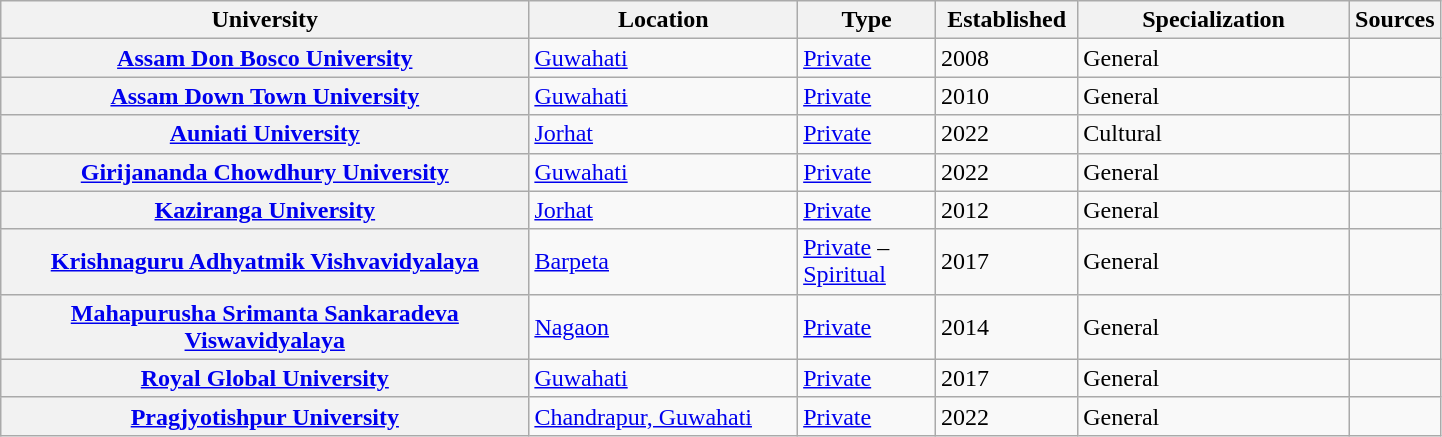<table class="wikitable sortable collapsible plainrowheaders" border="1" style="text-align:left; width:76%">
<tr>
<th scope="col" style="width: 40%;">University</th>
<th scope="col" style="width: 20%;">Location</th>
<th scope="col" style="width: 10%;">Type</th>
<th scope="col" style="width: 10%;">Established</th>
<th scope="col" style="width: 20%;">Specialization</th>
<th scope="col" style="width: 05%;" class="unsortable">Sources</th>
</tr>
<tr>
<th scope="row"><a href='#'>Assam Don Bosco University</a></th>
<td><a href='#'>Guwahati</a></td>
<td><a href='#'>Private</a></td>
<td>2008</td>
<td>General</td>
</tr>
<tr>
<th scope="row"><a href='#'>Assam Down Town University</a></th>
<td><a href='#'>Guwahati</a></td>
<td><a href='#'>Private</a></td>
<td>2010</td>
<td>General</td>
<td></td>
</tr>
<tr>
<th scope="row"><a href='#'>Auniati University</a></th>
<td><a href='#'>Jorhat</a></td>
<td><a href='#'>Private</a></td>
<td>2022</td>
<td>Cultural</td>
<td></td>
</tr>
<tr>
<th scope="row"><a href='#'>Girijananda Chowdhury University</a></th>
<td><a href='#'>Guwahati</a></td>
<td><a href='#'>Private</a></td>
<td>2022</td>
<td>General</td>
<td></td>
</tr>
<tr>
<th scope="row"><a href='#'>Kaziranga University</a></th>
<td><a href='#'>Jorhat</a></td>
<td><a href='#'>Private</a></td>
<td>2012</td>
<td>General</td>
<td></td>
</tr>
<tr>
<th scope="row"><a href='#'>Krishnaguru Adhyatmik Vishvavidyalaya </a></th>
<td><a href='#'>Barpeta</a></td>
<td><a href='#'>Private</a> – <a href='#'>Spiritual</a></td>
<td>2017</td>
<td>General</td>
<td></td>
</tr>
<tr>
<th scope="row"><a href='#'>Mahapurusha Srimanta Sankaradeva Viswavidyalaya</a></th>
<td><a href='#'>Nagaon</a></td>
<td><a href='#'>Private</a></td>
<td>2014</td>
<td>General</td>
<td></td>
</tr>
<tr>
<th scope="row"><a href='#'>Royal Global University</a></th>
<td><a href='#'>Guwahati</a></td>
<td><a href='#'>Private</a></td>
<td>2017</td>
<td>General</td>
<td></td>
</tr>
<tr>
<th scope="row"><a href='#'>Pragjyotishpur University</a></th>
<td><a href='#'>Chandrapur, Guwahati</a></td>
<td><a href='#'>Private</a></td>
<td>2022</td>
<td>General</td>
<td></td>
</tr>
</table>
